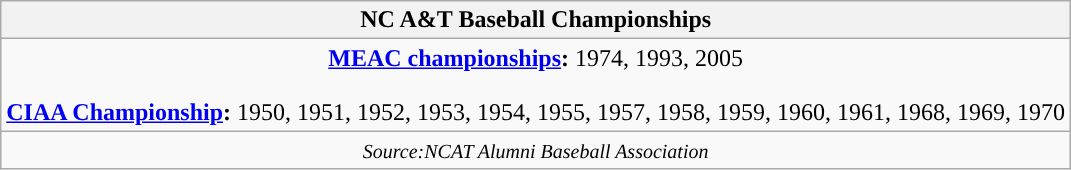<table class="wikitable">
<tr>
<th>NC A&T Baseball Championships</th>
</tr>
<tr style="text-align:center;">
<td><strong><a href='#'>MEAC championships</a>:</strong> 1974, 1993, 2005 <br><br><strong><a href='#'>CIAA Championship</a>:</strong> 1950, 1951, 1952, 1953, 1954, 1955, 1957, 1958, 1959, 1960, 1961, 1968, 1969, 1970 <br></td>
</tr>
<tr align="center">
<td><em><small>Source:NCAT Alumni Baseball Association</small></em></td>
</tr>
</table>
